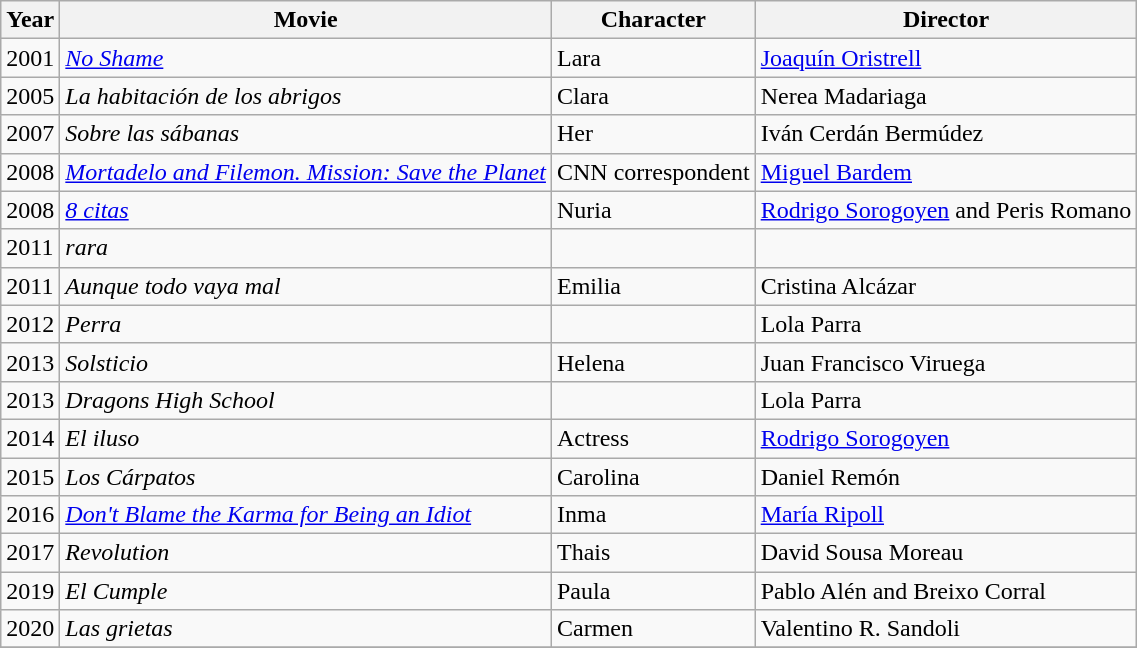<table class="wikitable">
<tr>
<th>Year</th>
<th>Movie</th>
<th>Character</th>
<th>Director</th>
</tr>
<tr>
<td>2001</td>
<td><em><a href='#'>No Shame</a></em></td>
<td>Lara</td>
<td><a href='#'>Joaquín Oristrell</a></td>
</tr>
<tr>
<td>2005</td>
<td><em>La habitación de los abrigos</em></td>
<td>Clara</td>
<td>Nerea Madariaga</td>
</tr>
<tr>
<td>2007</td>
<td><em>Sobre las sábanas</em></td>
<td>Her</td>
<td>Iván Cerdán Bermúdez</td>
</tr>
<tr>
<td>2008</td>
<td><em><a href='#'>Mortadelo and Filemon. Mission: Save the Planet</a></em></td>
<td>CNN correspondent</td>
<td><a href='#'>Miguel Bardem</a></td>
</tr>
<tr>
<td>2008</td>
<td><em><a href='#'>8 citas</a></em></td>
<td>Nuria</td>
<td><a href='#'>Rodrigo Sorogoyen</a> and Peris Romano</td>
</tr>
<tr>
<td>2011</td>
<td><em>rara</em></td>
<td></td>
<td></td>
</tr>
<tr>
<td>2011</td>
<td><em>Aunque todo vaya mal</em></td>
<td>Emilia</td>
<td>Cristina Alcázar</td>
</tr>
<tr>
<td>2012</td>
<td><em>Perra</em></td>
<td></td>
<td>Lola Parra</td>
</tr>
<tr>
<td>2013</td>
<td><em>Solsticio</em></td>
<td>Helena</td>
<td>Juan Francisco Viruega</td>
</tr>
<tr>
<td>2013</td>
<td><em>Dragons High School</em></td>
<td></td>
<td>Lola Parra</td>
</tr>
<tr>
<td>2014</td>
<td><em>El iluso</em></td>
<td>Actress</td>
<td><a href='#'>Rodrigo Sorogoyen</a></td>
</tr>
<tr>
<td>2015</td>
<td><em>Los Cárpatos</em></td>
<td>Carolina</td>
<td>Daniel Remón</td>
</tr>
<tr>
<td>2016</td>
<td><em><a href='#'>Don't Blame the Karma for Being an Idiot</a></em></td>
<td>Inma</td>
<td><a href='#'>María Ripoll</a></td>
</tr>
<tr>
<td>2017</td>
<td><em>Revolution</em></td>
<td>Thais</td>
<td>David Sousa Moreau</td>
</tr>
<tr>
<td>2019</td>
<td><em>El Cumple</em></td>
<td>Paula</td>
<td>Pablo Alén and Breixo Corral</td>
</tr>
<tr>
<td>2020</td>
<td><em>Las grietas</em></td>
<td>Carmen</td>
<td>Valentino R. Sandoli</td>
</tr>
<tr>
</tr>
</table>
